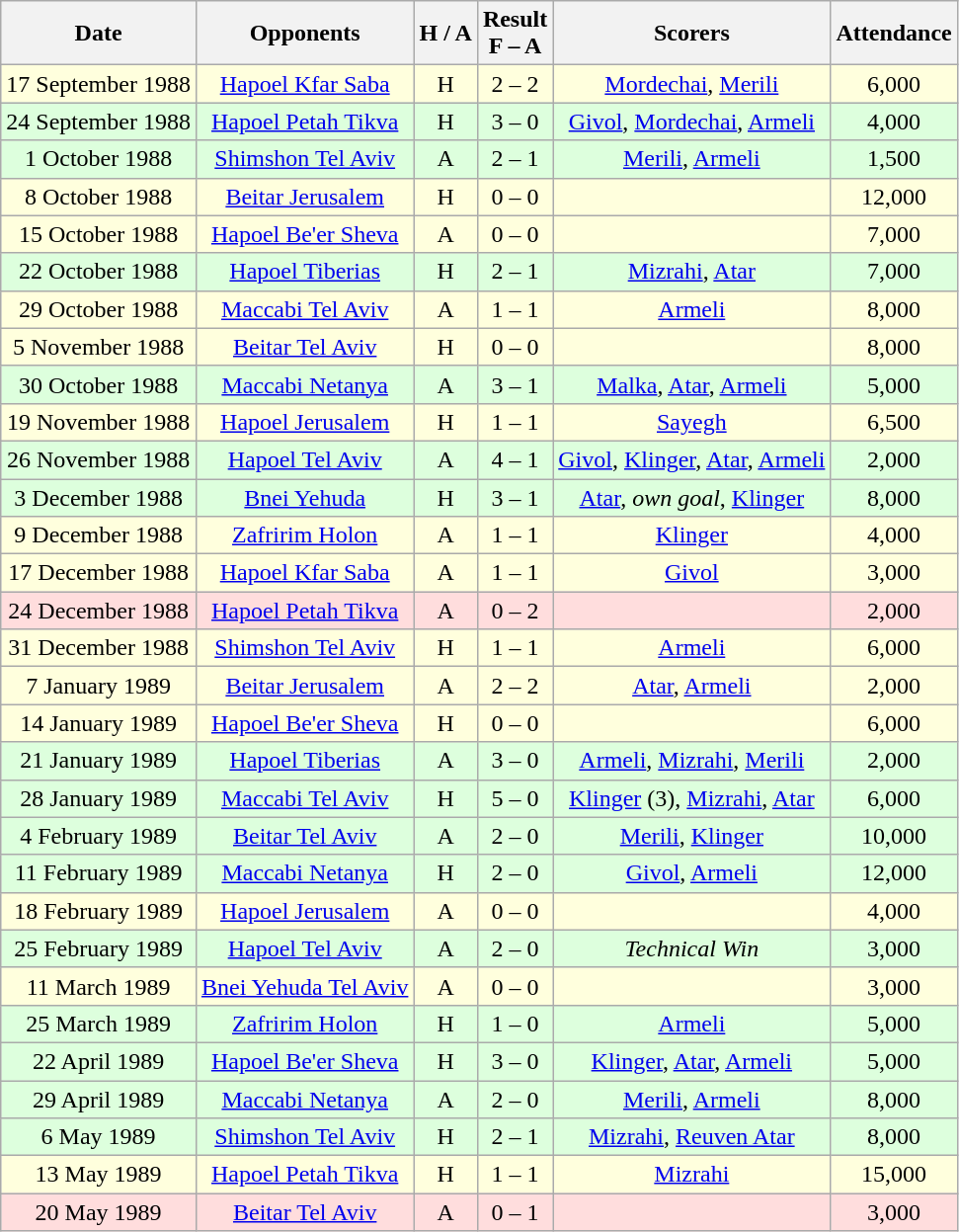<table class="wikitable" style="text-align:center">
<tr>
<th>Date</th>
<th>Opponents</th>
<th>H / A</th>
<th>Result<br>F – A</th>
<th>Scorers</th>
<th>Attendance</th>
</tr>
<tr bgcolor="#ffffdd">
<td>17 September 1988</td>
<td><a href='#'>Hapoel Kfar Saba</a></td>
<td>H</td>
<td>2 – 2</td>
<td><a href='#'>Mordechai</a>, <a href='#'>Merili</a></td>
<td>6,000</td>
</tr>
<tr bgcolor="#ddffdd">
<td>24 September 1988</td>
<td><a href='#'>Hapoel Petah Tikva</a></td>
<td>H</td>
<td>3 – 0</td>
<td><a href='#'>Givol</a>, <a href='#'>Mordechai</a>, <a href='#'>Armeli</a></td>
<td>4,000</td>
</tr>
<tr bgcolor="#ddffdd">
<td>1 October 1988</td>
<td><a href='#'>Shimshon Tel Aviv</a></td>
<td>A</td>
<td>2 – 1</td>
<td><a href='#'>Merili</a>, <a href='#'>Armeli</a></td>
<td>1,500</td>
</tr>
<tr bgcolor="#ffffdd">
<td>8 October 1988</td>
<td><a href='#'>Beitar Jerusalem</a></td>
<td>H</td>
<td>0 – 0</td>
<td></td>
<td>12,000</td>
</tr>
<tr bgcolor="#ffffdd">
<td>15 October 1988</td>
<td><a href='#'>Hapoel Be'er Sheva</a></td>
<td>A</td>
<td>0 – 0</td>
<td></td>
<td>7,000</td>
</tr>
<tr bgcolor="#ddffdd">
<td>22 October 1988</td>
<td><a href='#'>Hapoel Tiberias</a></td>
<td>H</td>
<td>2 – 1</td>
<td><a href='#'>Mizrahi</a>, <a href='#'>Atar</a></td>
<td>7,000</td>
</tr>
<tr bgcolor="#ffffdd">
<td>29 October 1988</td>
<td><a href='#'>Maccabi Tel Aviv</a></td>
<td>A</td>
<td>1 – 1</td>
<td><a href='#'>Armeli</a></td>
<td>8,000</td>
</tr>
<tr bgcolor="#ffffdd">
<td>5 November 1988</td>
<td><a href='#'>Beitar Tel Aviv</a></td>
<td>H</td>
<td>0 – 0</td>
<td></td>
<td>8,000</td>
</tr>
<tr bgcolor="#ddffdd">
<td>30 October 1988</td>
<td><a href='#'>Maccabi Netanya</a></td>
<td>A</td>
<td>3 – 1</td>
<td><a href='#'>Malka</a>, <a href='#'>Atar</a>, <a href='#'>Armeli</a></td>
<td>5,000</td>
</tr>
<tr bgcolor="#ffffdd">
<td>19 November 1988</td>
<td><a href='#'>Hapoel Jerusalem</a></td>
<td>H</td>
<td>1 – 1</td>
<td><a href='#'>Sayegh</a></td>
<td>6,500</td>
</tr>
<tr bgcolor="#ddffdd">
<td>26 November 1988</td>
<td><a href='#'>Hapoel Tel Aviv</a></td>
<td>A</td>
<td>4 – 1</td>
<td><a href='#'>Givol</a>, <a href='#'>Klinger</a>, <a href='#'>Atar</a>, <a href='#'>Armeli</a></td>
<td>2,000</td>
</tr>
<tr bgcolor="#ddffdd">
<td>3 December 1988</td>
<td><a href='#'>Bnei Yehuda</a></td>
<td>H</td>
<td>3 – 1</td>
<td><a href='#'>Atar</a>, <em>own goal</em>, <a href='#'>Klinger</a></td>
<td>8,000</td>
</tr>
<tr bgcolor="#ffffdd">
<td>9 December 1988</td>
<td><a href='#'>Zafririm Holon</a></td>
<td>A</td>
<td>1 – 1</td>
<td><a href='#'>Klinger</a></td>
<td>4,000</td>
</tr>
<tr bgcolor="#ffffdd">
<td>17 December 1988</td>
<td><a href='#'>Hapoel Kfar Saba</a></td>
<td>A</td>
<td>1 – 1</td>
<td><a href='#'>Givol</a></td>
<td>3,000</td>
</tr>
<tr bgcolor="#ffdddd">
<td>24 December 1988</td>
<td><a href='#'>Hapoel Petah Tikva</a></td>
<td>A</td>
<td>0 – 2</td>
<td></td>
<td>2,000</td>
</tr>
<tr bgcolor="#ffffdd">
<td>31 December 1988</td>
<td><a href='#'>Shimshon Tel Aviv</a></td>
<td>H</td>
<td>1 – 1</td>
<td><a href='#'>Armeli</a></td>
<td>6,000</td>
</tr>
<tr bgcolor="#ffffdd">
<td>7 January 1989</td>
<td><a href='#'>Beitar Jerusalem</a></td>
<td>A</td>
<td>2 – 2</td>
<td><a href='#'>Atar</a>, <a href='#'>Armeli</a></td>
<td>2,000</td>
</tr>
<tr bgcolor="#ffffdd">
<td>14 January 1989</td>
<td><a href='#'>Hapoel Be'er Sheva</a></td>
<td>H</td>
<td>0 – 0</td>
<td></td>
<td>6,000</td>
</tr>
<tr bgcolor="#ddffdd">
<td>21 January 1989</td>
<td><a href='#'>Hapoel Tiberias</a></td>
<td>A</td>
<td>3 – 0</td>
<td><a href='#'>Armeli</a>, <a href='#'>Mizrahi</a>, <a href='#'>Merili</a></td>
<td>2,000</td>
</tr>
<tr bgcolor="#ddffdd">
<td>28 January 1989</td>
<td><a href='#'>Maccabi Tel Aviv</a></td>
<td>H</td>
<td>5 – 0</td>
<td><a href='#'>Klinger</a> (3), <a href='#'>Mizrahi</a>, <a href='#'>Atar</a></td>
<td>6,000</td>
</tr>
<tr bgcolor="#ddffdd">
<td>4 February 1989</td>
<td><a href='#'>Beitar Tel Aviv</a></td>
<td>A</td>
<td>2 – 0</td>
<td><a href='#'>Merili</a>, <a href='#'>Klinger</a></td>
<td>10,000</td>
</tr>
<tr bgcolor="#ddffdd">
<td>11 February 1989</td>
<td><a href='#'>Maccabi Netanya</a></td>
<td>H</td>
<td>2 – 0</td>
<td><a href='#'>Givol</a>, <a href='#'>Armeli</a></td>
<td>12,000</td>
</tr>
<tr bgcolor="#ffffdd">
<td>18 February 1989</td>
<td><a href='#'>Hapoel Jerusalem</a></td>
<td>A</td>
<td>0 – 0</td>
<td></td>
<td>4,000</td>
</tr>
<tr bgcolor="#ddffdd">
<td>25 February 1989</td>
<td><a href='#'>Hapoel Tel Aviv</a></td>
<td>A</td>
<td>2 – 0</td>
<td><em>Technical Win</em></td>
<td>3,000</td>
</tr>
<tr bgcolor="#ffffdd">
<td>11 March 1989</td>
<td><a href='#'>Bnei Yehuda Tel Aviv</a></td>
<td>A</td>
<td>0 – 0</td>
<td></td>
<td>3,000</td>
</tr>
<tr bgcolor="#ddffdd">
<td>25 March 1989</td>
<td><a href='#'>Zafririm Holon</a></td>
<td>H</td>
<td>1 – 0</td>
<td><a href='#'>Armeli</a></td>
<td>5,000</td>
</tr>
<tr bgcolor="#ddffdd">
<td>22 April 1989</td>
<td><a href='#'>Hapoel Be'er Sheva</a></td>
<td>H</td>
<td>3 – 0</td>
<td><a href='#'>Klinger</a>, <a href='#'>Atar</a>, <a href='#'>Armeli</a></td>
<td>5,000</td>
</tr>
<tr bgcolor="#ddffdd">
<td>29 April 1989</td>
<td><a href='#'>Maccabi Netanya</a></td>
<td>A</td>
<td>2 – 0</td>
<td><a href='#'>Merili</a>, <a href='#'>Armeli</a></td>
<td>8,000</td>
</tr>
<tr bgcolor="#ddffdd">
<td>6 May 1989</td>
<td><a href='#'>Shimshon Tel Aviv</a></td>
<td>H</td>
<td>2 – 1</td>
<td><a href='#'>Mizrahi</a>, <a href='#'>Reuven Atar</a></td>
<td>8,000</td>
</tr>
<tr bgcolor="#ffffdd">
<td>13 May 1989</td>
<td><a href='#'>Hapoel Petah Tikva</a></td>
<td>H</td>
<td>1 – 1</td>
<td><a href='#'>Mizrahi</a></td>
<td>15,000</td>
</tr>
<tr bgcolor="#ffdddd">
<td>20 May 1989</td>
<td><a href='#'>Beitar Tel Aviv</a></td>
<td>A</td>
<td>0 – 1</td>
<td></td>
<td>3,000</td>
</tr>
</table>
